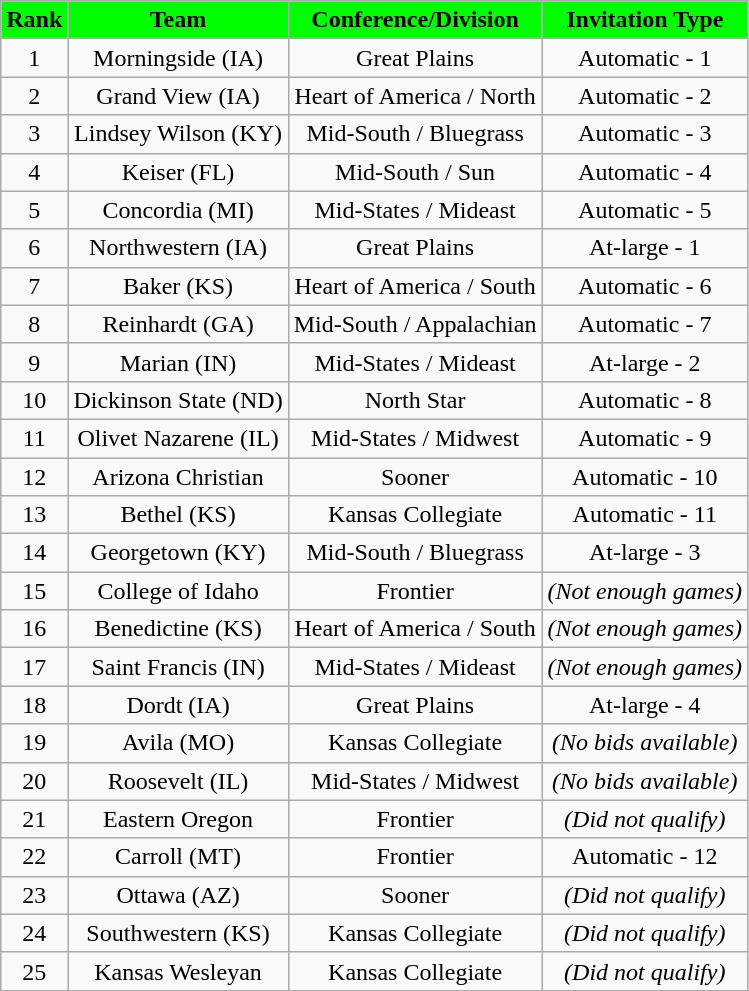<table class="wikitable sortable" style="text-align:center;">
<tr>
<th style="background:#00ff00; color:black;">Rank</th>
<th style="background:#00ff00; color:black;">Team</th>
<th style="background:#00ff00; color:black;">Conference/Division</th>
<th style="background:#00ff00; color:black;">Invitation Type</th>
</tr>
<tr style="text-align:center;">
<td>1</td>
<td>Morningside (IA)</td>
<td>Great Plains</td>
<td>Automatic - 1</td>
</tr>
<tr style="text-align:center;">
<td>2</td>
<td>Grand View (IA)</td>
<td>Heart of America / North</td>
<td>Automatic - 2</td>
</tr>
<tr style="text-align:center;">
<td>3</td>
<td>Lindsey Wilson (KY)</td>
<td>Mid-South / Bluegrass</td>
<td>Automatic - 3</td>
</tr>
<tr style="text-align:center;">
<td>4</td>
<td>Keiser (FL)</td>
<td>Mid-South / Sun</td>
<td>Automatic - 4</td>
</tr>
<tr style="text-align:center;">
<td>5</td>
<td>Concordia (MI)</td>
<td>Mid-States / Mideast</td>
<td>Automatic - 5</td>
</tr>
<tr style="text-align:center;">
<td>6</td>
<td>Northwestern (IA)</td>
<td>Great Plains</td>
<td>At-large - 1</td>
</tr>
<tr style="text-align:center;">
<td>7</td>
<td>Baker (KS)</td>
<td>Heart of America / South</td>
<td>Automatic - 6</td>
</tr>
<tr style="text-align:center;">
<td>8</td>
<td>Reinhardt (GA)</td>
<td>Mid-South / Appalachian</td>
<td>Automatic - 7</td>
</tr>
<tr style="text-align:center;">
<td>9</td>
<td>Marian (IN)</td>
<td>Mid-States / Mideast</td>
<td>At-large - 2</td>
</tr>
<tr style="text-align:center;">
<td>10</td>
<td>Dickinson State (ND)</td>
<td>North Star</td>
<td>Automatic - 8</td>
</tr>
<tr style="text-align:center;">
<td>11</td>
<td>Olivet Nazarene (IL)</td>
<td>Mid-States / Midwest</td>
<td>Automatic - 9</td>
</tr>
<tr style="text-align:center;">
<td>12</td>
<td>Arizona Christian</td>
<td>Sooner</td>
<td>Automatic - 10</td>
</tr>
<tr style="text-align:center;">
<td>13</td>
<td>Bethel (KS)</td>
<td>Kansas Collegiate</td>
<td>Automatic - 11</td>
</tr>
<tr style="text-align:center;">
<td>14</td>
<td>Georgetown (KY)</td>
<td>Mid-South / Bluegrass</td>
<td>At-large - 3</td>
</tr>
<tr style="text-align:center;">
<td>15</td>
<td>College of Idaho</td>
<td>Frontier</td>
<td><em>(Not enough games)</em></td>
</tr>
<tr style="text-align:center;">
<td>16</td>
<td>Benedictine (KS)</td>
<td>Heart of America / South</td>
<td><em>(Not enough games)</em></td>
</tr>
<tr style="text-align:center;">
<td>17</td>
<td>Saint Francis (IN)</td>
<td>Mid-States / Mideast</td>
<td><em>(Not enough games)</em></td>
</tr>
<tr style="text-align:center;">
<td>18</td>
<td>Dordt (IA)</td>
<td>Great Plains</td>
<td>At-large - 4</td>
</tr>
<tr style="text-align:center;">
<td>19</td>
<td>Avila (MO)</td>
<td>Kansas Collegiate</td>
<td><em>(No bids available)</em></td>
</tr>
<tr style="text-align:center;">
<td>20</td>
<td>Roosevelt (IL)</td>
<td>Mid-States / Midwest</td>
<td><em>(No bids available)</em></td>
</tr>
<tr style="text-align:center;">
<td>21</td>
<td>Eastern Oregon</td>
<td>Frontier</td>
<td><em>(Did not qualify)</em></td>
</tr>
<tr style="text-align:center;">
<td>22</td>
<td>Carroll (MT)</td>
<td>Frontier</td>
<td>Automatic - 12</td>
</tr>
<tr style="text-align:center;">
<td>23</td>
<td>Ottawa (AZ)</td>
<td>Sooner</td>
<td><em>(Did not qualify)</em></td>
</tr>
<tr style="text-align:center;">
<td>24</td>
<td>Southwestern (KS)</td>
<td>Kansas Collegiate</td>
<td><em>(Did not qualify)</em></td>
</tr>
<tr style="text-align:center;">
<td>25</td>
<td>Kansas Wesleyan</td>
<td>Kansas Collegiate</td>
<td><em>(Did not qualify)</em></td>
</tr>
</table>
